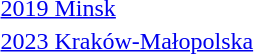<table>
<tr valign="center">
<td><a href='#'>2019 Minsk</a><br></td>
<td></td>
<td></td>
<td></td>
</tr>
<tr valign="center">
<td><a href='#'>2023 Kraków-Małopolska</a><br></td>
<td></td>
<td></td>
<td></td>
</tr>
</table>
